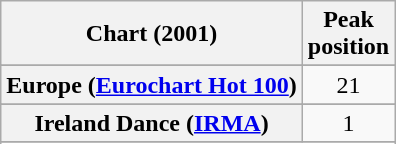<table class="wikitable sortable plainrowheaders" style="text-align:center">
<tr>
<th scope="col">Chart (2001)</th>
<th scope="col">Peak<br>position</th>
</tr>
<tr>
</tr>
<tr>
</tr>
<tr>
</tr>
<tr>
<th scope="row">Europe (<a href='#'>Eurochart Hot 100</a>)</th>
<td>21</td>
</tr>
<tr>
</tr>
<tr>
</tr>
<tr>
<th scope="row">Ireland Dance (<a href='#'>IRMA</a>)</th>
<td>1</td>
</tr>
<tr>
</tr>
<tr>
</tr>
<tr>
</tr>
<tr>
</tr>
<tr>
</tr>
<tr>
</tr>
</table>
